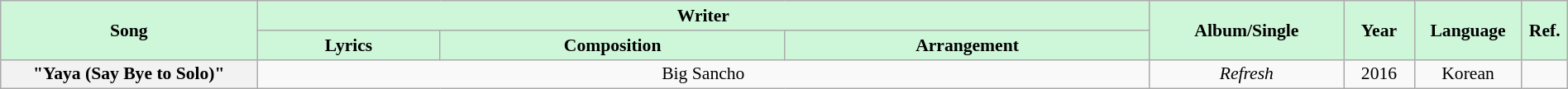<table class="wikitable" style="margin:0.5em auto; clear:both; font-size:.9em; text-align:center; width:100%">
<tr>
<th rowspan="2" style="width:200px; background:#CEF6D8;">Song</th>
<th colspan="3" style="width:900px; background:#CEF6D8;">Writer</th>
<th rowspan="2" style="width:150px; background:#CEF6D8;">Album/Single</th>
<th rowspan="2" style="width:50px; background:#CEF6D8;">Year</th>
<th rowspan="2" style="width:80px; background:#CEF6D8;">Language</th>
<th rowspan="2" style="width:30px; background:#CEF6D8;">Ref.</th>
</tr>
<tr>
<th style=background:#CEF6D8;">Lyrics</th>
<th style=background:#CEF6D8;">Composition</th>
<th style=background:#CEF6D8;">Arrangement</th>
</tr>
<tr>
<th>"Yaya (Say Bye to Solo)"</th>
<td colspan="3">Big Sancho</td>
<td><em>Refresh</em></td>
<td>2016</td>
<td>Korean</td>
<td></td>
</tr>
</table>
